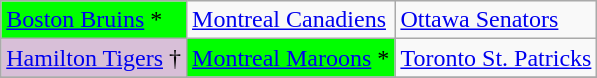<table class="wikitable">
<tr>
<td style="background-color:#00FF00;"><a href='#'>Boston Bruins</a> *</td>
<td><a href='#'>Montreal Canadiens</a></td>
<td><a href='#'>Ottawa Senators</a></td>
</tr>
<tr>
<td style="background-color:#D8BFD8;"><a href='#'>Hamilton Tigers</a> †</td>
<td style="background-color:#00FF00;"><a href='#'>Montreal Maroons</a> *</td>
<td><a href='#'>Toronto St. Patricks</a></td>
</tr>
<tr>
</tr>
</table>
